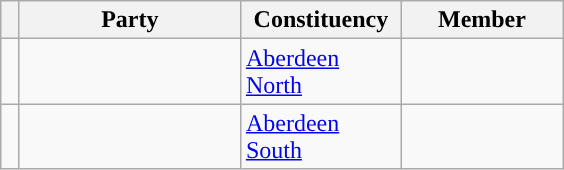<table class="wikitable">
<tr>
<th width="5"></th>
<th width="140">Party</th>
<th width="100">Constituency</th>
<th width="100">Member</th>
</tr>
<tr>
<td></td>
<td></td>
<td><a href='#'>Aberdeen North</a></td>
<td></td>
</tr>
<tr>
<td></td>
<td></td>
<td><a href='#'>Aberdeen South</a></td>
<td></td>
</tr>
</table>
